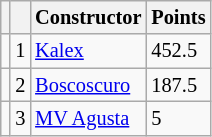<table class="wikitable" style="font-size: 85%;">
<tr>
<th></th>
<th></th>
<th>Constructor</th>
<th>Points</th>
</tr>
<tr>
<td></td>
<td align=center>1</td>
<td> <a href='#'>Kalex</a></td>
<td align=left>452.5</td>
</tr>
<tr>
<td></td>
<td align=center>2</td>
<td> <a href='#'>Boscoscuro</a></td>
<td align=left>187.5</td>
</tr>
<tr>
<td></td>
<td align=center>3</td>
<td> <a href='#'>MV Agusta</a></td>
<td align=left>5</td>
</tr>
</table>
